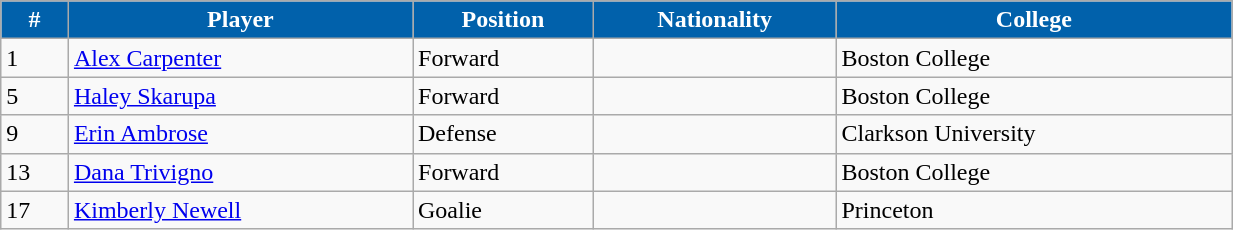<table class="wikitable" width="65%">
<tr align="center"  style="background:#0161AB; color:#fff;">
<td><strong>#</strong></td>
<td><strong>Player</strong></td>
<td><strong>Position</strong></td>
<td><strong>Nationality</strong></td>
<td><strong>College</strong></td>
</tr>
<tr>
<td>1</td>
<td><a href='#'>Alex Carpenter</a></td>
<td>Forward</td>
<td></td>
<td>Boston College</td>
</tr>
<tr>
<td>5</td>
<td><a href='#'>Haley Skarupa</a></td>
<td>Forward</td>
<td></td>
<td>Boston College</td>
</tr>
<tr>
<td>9</td>
<td><a href='#'>Erin Ambrose</a></td>
<td>Defense</td>
<td></td>
<td>Clarkson University</td>
</tr>
<tr>
<td>13</td>
<td><a href='#'>Dana Trivigno</a></td>
<td>Forward</td>
<td></td>
<td>Boston College</td>
</tr>
<tr>
<td>17</td>
<td><a href='#'>Kimberly Newell</a></td>
<td>Goalie</td>
<td></td>
<td>Princeton</td>
</tr>
</table>
